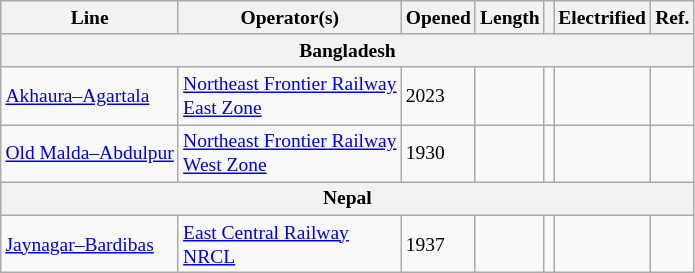<table class="wikitable" style="font-size:small;">
<tr>
<th>Line</th>
<th>Operator(s)</th>
<th>Opened</th>
<th>Length</th>
<th></th>
<th>Electrified</th>
<th>Ref.</th>
</tr>
<tr>
<th colspan=7>Bangladesh</th>
</tr>
<tr>
<td><a href='#'>Akhaura–Agartala</a></td>
<td> <a href='#'>Northeast Frontier Railway</a> <br> <a href='#'>East Zone</a></td>
<td>2023</td>
<td></td>
<td></td>
<td></td>
<td></td>
</tr>
<tr>
<td><a href='#'>Old Malda–Abdulpur</a></td>
<td> <a href='#'>Northeast Frontier Railway</a> <br> <a href='#'>West Zone</a></td>
<td>1930</td>
<td></td>
<td></td>
<td></td>
<td></td>
</tr>
<tr>
<th colspan=7>Nepal</th>
</tr>
<tr>
<td><a href='#'>Jaynagar–Bardibas</a></td>
<td> <a href='#'>East Central Railway</a> <br> <a href='#'>NRCL</a></td>
<td>1937</td>
<td></td>
<td></td>
<td></td>
<td></td>
</tr>
</table>
